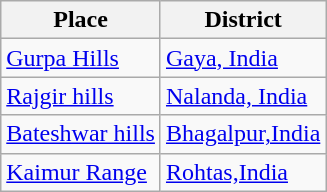<table class="wikitable sortable">
<tr>
<th>Place</th>
<th>District</th>
</tr>
<tr>
<td><a href='#'>Gurpa Hills</a></td>
<td><a href='#'>Gaya, India</a></td>
</tr>
<tr>
<td><a href='#'>Rajgir hills</a></td>
<td><a href='#'>Nalanda, India</a></td>
</tr>
<tr>
<td><a href='#'>Bateshwar hills</a></td>
<td><a href='#'>Bhagalpur,India</a></td>
</tr>
<tr>
<td><a href='#'>Kaimur Range</a></td>
<td><a href='#'>Rohtas,India</a></td>
</tr>
</table>
